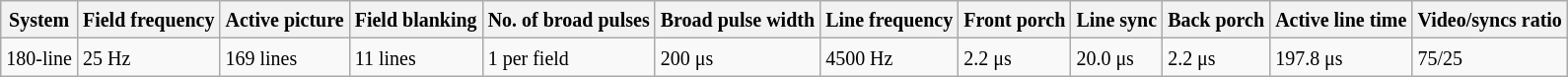<table class="wikitable">
<tr f>
<th><small>System</small></th>
<th><small>Field frequency</small></th>
<th><small>Active picture</small></th>
<th><small>Field blanking</small></th>
<th><small>No. of broad pulses</small></th>
<th><small>Broad pulse width</small></th>
<th><small>Line frequency</small></th>
<th><small>Front porch</small></th>
<th><small>Line sync</small></th>
<th><small>Back porch</small></th>
<th><small>Active line time</small></th>
<th><small>Video/syncs ratio</small></th>
</tr>
<tr>
<td><small>180-line</small></td>
<td><small>25 Hz</small></td>
<td><small>169 lines</small></td>
<td><small>11 lines</small></td>
<td><small>1 per field</small></td>
<td><small>200 μs</small></td>
<td><small>4500 Hz</small></td>
<td><small>2.2 μs</small></td>
<td><small>20.0 μs</small></td>
<td><small>2.2 μs</small></td>
<td><small>197.8 μs</small></td>
<td><small>75/25</small></td>
</tr>
</table>
